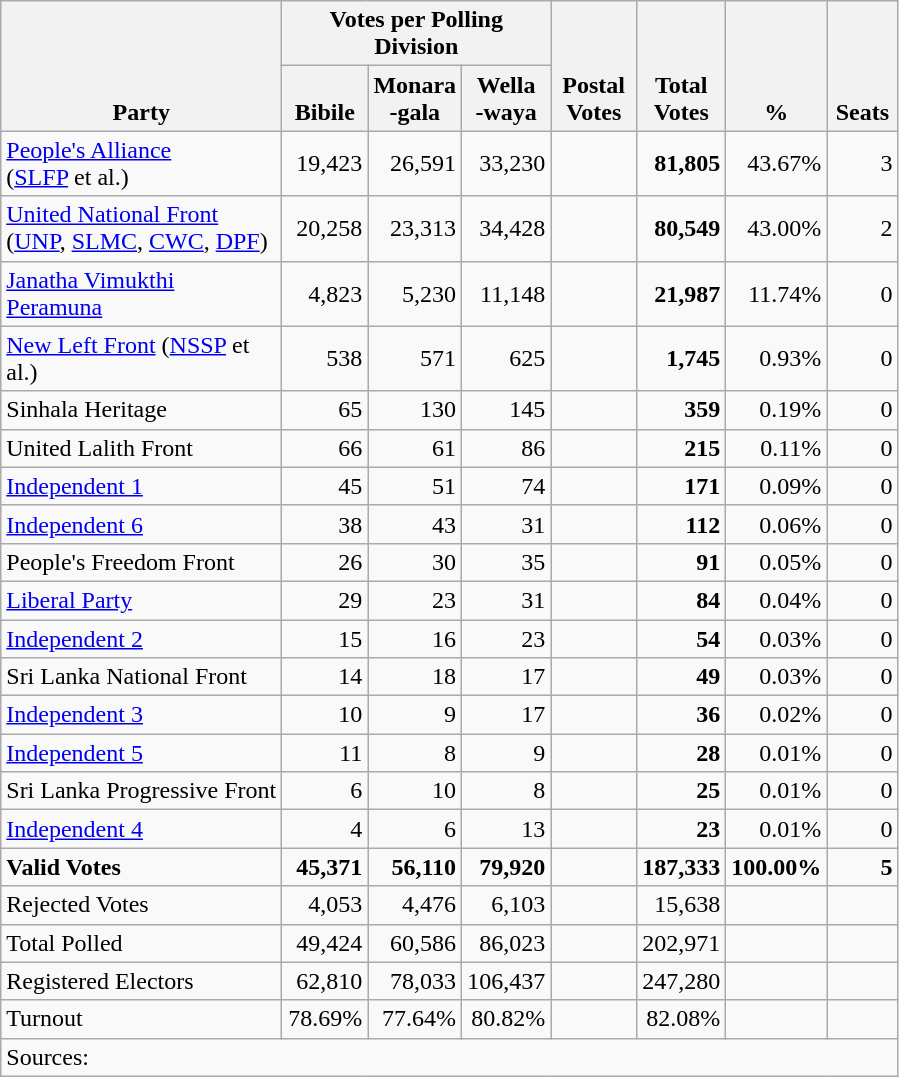<table class="wikitable" border="1" style="text-align:right;">
<tr>
<th align=left valign=bottom rowspan=2 width="180">Party</th>
<th colspan=3>Votes per Polling Division</th>
<th align=center valign=bottom rowspan=2 width="50">Postal<br>Votes</th>
<th align=center valign=bottom rowspan=2 width="50">Total Votes</th>
<th align=center valign=bottom rowspan=2 width="50">%</th>
<th align=center valign=bottom rowspan=2 width="40">Seats</th>
</tr>
<tr>
<th align=center valign=bottom width="50">Bibile</th>
<th align=center valign=bottom width="50">Monara<br>-gala</th>
<th align=center valign=bottom width="50">Wella<br>-waya</th>
</tr>
<tr>
<td align=left><a href='#'>People's Alliance</a><br>(<a href='#'>SLFP</a> et al.)</td>
<td>19,423</td>
<td>26,591</td>
<td>33,230</td>
<td></td>
<td><strong>81,805</strong></td>
<td>43.67%</td>
<td>3</td>
</tr>
<tr>
<td align=left><a href='#'>United National Front</a><br>(<a href='#'>UNP</a>, <a href='#'>SLMC</a>, <a href='#'>CWC</a>, <a href='#'>DPF</a>)</td>
<td>20,258</td>
<td>23,313</td>
<td>34,428</td>
<td></td>
<td><strong>80,549</strong></td>
<td>43.00%</td>
<td>2</td>
</tr>
<tr>
<td align=left><a href='#'>Janatha Vimukthi Peramuna</a></td>
<td>4,823</td>
<td>5,230</td>
<td>11,148</td>
<td></td>
<td><strong>21,987</strong></td>
<td>11.74%</td>
<td>0</td>
</tr>
<tr>
<td align=left><a href='#'>New Left Front</a> (<a href='#'>NSSP</a> et al.)</td>
<td>538</td>
<td>571</td>
<td>625</td>
<td></td>
<td><strong>1,745</strong></td>
<td>0.93%</td>
<td>0</td>
</tr>
<tr>
<td align=left>Sinhala Heritage</td>
<td>65</td>
<td>130</td>
<td>145</td>
<td></td>
<td><strong>359</strong></td>
<td>0.19%</td>
<td>0</td>
</tr>
<tr>
<td align=left>United Lalith Front</td>
<td>66</td>
<td>61</td>
<td>86</td>
<td></td>
<td><strong>215</strong></td>
<td>0.11%</td>
<td>0</td>
</tr>
<tr>
<td align=left><a href='#'>Independent 1</a></td>
<td>45</td>
<td>51</td>
<td>74</td>
<td></td>
<td><strong>171</strong></td>
<td>0.09%</td>
<td>0</td>
</tr>
<tr>
<td align=left><a href='#'>Independent 6</a></td>
<td>38</td>
<td>43</td>
<td>31</td>
<td></td>
<td><strong>112</strong></td>
<td>0.06%</td>
<td>0</td>
</tr>
<tr>
<td align=left>People's Freedom Front</td>
<td>26</td>
<td>30</td>
<td>35</td>
<td></td>
<td><strong>91</strong></td>
<td>0.05%</td>
<td>0</td>
</tr>
<tr>
<td align=left><a href='#'>Liberal Party</a></td>
<td>29</td>
<td>23</td>
<td>31</td>
<td></td>
<td><strong>84</strong></td>
<td>0.04%</td>
<td>0</td>
</tr>
<tr>
<td align=left><a href='#'>Independent 2</a></td>
<td>15</td>
<td>16</td>
<td>23</td>
<td></td>
<td><strong>54</strong></td>
<td>0.03%</td>
<td>0</td>
</tr>
<tr>
<td align=left>Sri Lanka National Front</td>
<td>14</td>
<td>18</td>
<td>17</td>
<td></td>
<td><strong>49</strong></td>
<td>0.03%</td>
<td>0</td>
</tr>
<tr>
<td align=left><a href='#'>Independent 3</a></td>
<td>10</td>
<td>9</td>
<td>17</td>
<td></td>
<td><strong>36</strong></td>
<td>0.02%</td>
<td>0</td>
</tr>
<tr>
<td align=left><a href='#'>Independent 5</a></td>
<td>11</td>
<td>8</td>
<td>9</td>
<td></td>
<td><strong>28</strong></td>
<td>0.01%</td>
<td>0</td>
</tr>
<tr>
<td align=left>Sri Lanka Progressive Front</td>
<td>6</td>
<td>10</td>
<td>8</td>
<td></td>
<td><strong>25</strong></td>
<td>0.01%</td>
<td>0</td>
</tr>
<tr>
<td align=left><a href='#'>Independent 4</a></td>
<td>4</td>
<td>6</td>
<td>13</td>
<td></td>
<td><strong>23</strong></td>
<td>0.01%</td>
<td>0</td>
</tr>
<tr>
<td align=left><strong>Valid Votes</strong></td>
<td><strong>45,371</strong></td>
<td><strong>56,110</strong></td>
<td><strong>79,920</strong></td>
<td></td>
<td><strong>187,333</strong></td>
<td><strong>100.00%</strong></td>
<td><strong>5</strong></td>
</tr>
<tr>
<td align=left>Rejected Votes</td>
<td>4,053</td>
<td>4,476</td>
<td>6,103</td>
<td></td>
<td>15,638</td>
<td></td>
<td></td>
</tr>
<tr>
<td align=left>Total Polled</td>
<td>49,424</td>
<td>60,586</td>
<td>86,023</td>
<td></td>
<td>202,971</td>
<td></td>
<td></td>
</tr>
<tr>
<td align=left>Registered Electors</td>
<td>62,810</td>
<td>78,033</td>
<td>106,437</td>
<td></td>
<td>247,280</td>
<td></td>
<td></td>
</tr>
<tr>
<td align=left>Turnout</td>
<td>78.69%</td>
<td>77.64%</td>
<td>80.82%</td>
<td></td>
<td>82.08%</td>
<td></td>
<td></td>
</tr>
<tr>
<td align=left colspan=9>Sources:</td>
</tr>
</table>
